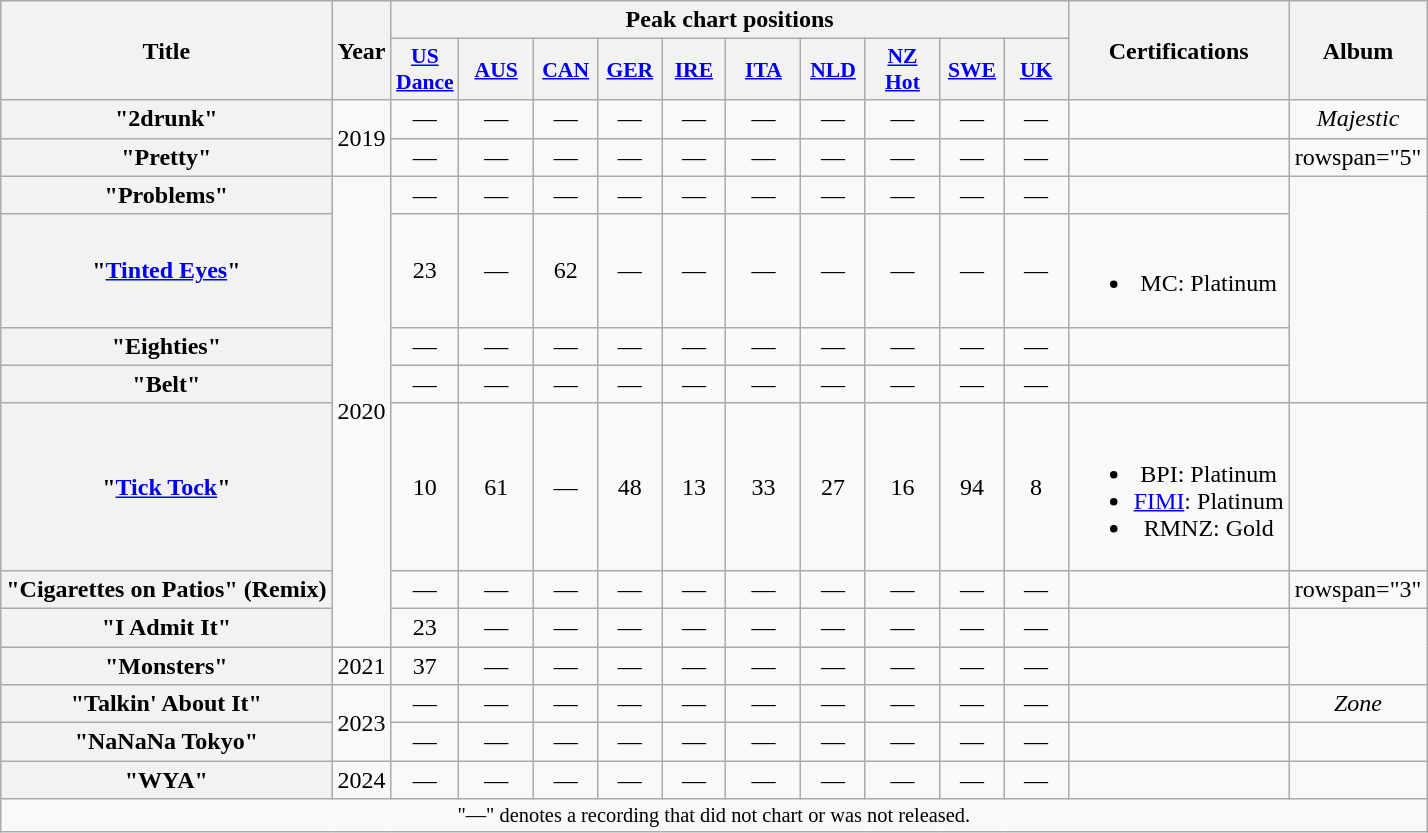<table class="wikitable plainrowheaders" style="text-align:center">
<tr>
<th rowspan="2">Title</th>
<th rowspan="2">Year</th>
<th colspan="10">Peak chart positions</th>
<th rowspan="2">Certifications</th>
<th rowspan="2">Album</th>
</tr>
<tr>
<th scope="col" style="width:2.5em;font-size:90%;"><a href='#'>US<br>Dance</a><br></th>
<th scope="col" style="width:3em;font-size:90%;"><a href='#'>AUS</a><br></th>
<th scope="col" style="width:2.5em;font-size:90%;"><a href='#'>CAN</a><br></th>
<th scope="col" style="width:2.5em;font-size:90%;"><a href='#'>GER</a><br></th>
<th scope="col" style="width:2.5em;font-size:90%;"><a href='#'>IRE</a><br></th>
<th scope="col" style="width:3em;font-size:90%;"><a href='#'>ITA</a><br></th>
<th scope="col" style="width:2.5em;font-size:90%;"><a href='#'>NLD</a><br></th>
<th scope="col" style="width:3em;font-size:90%;"><a href='#'>NZ<br>Hot</a><br></th>
<th scope="col" style="width:2.5em;font-size:90%;"><a href='#'>SWE</a><br></th>
<th scope="col" style="width:2.5em;font-size:90%;"><a href='#'>UK</a><br></th>
</tr>
<tr>
<th scope="row">"2drunk"<br></th>
<td rowspan="2">2019</td>
<td>—</td>
<td>—</td>
<td>—</td>
<td>—</td>
<td>—</td>
<td>—</td>
<td>—</td>
<td>—</td>
<td>—</td>
<td>—</td>
<td></td>
<td><em>Majestic</em></td>
</tr>
<tr>
<th scope="row">"Pretty"<br></th>
<td>—</td>
<td>—</td>
<td>—</td>
<td>—</td>
<td>—</td>
<td>—</td>
<td>—</td>
<td>—</td>
<td>—</td>
<td>—</td>
<td></td>
<td>rowspan="5" </td>
</tr>
<tr>
<th scope="row">"Problems"<br></th>
<td rowspan="7">2020</td>
<td>—</td>
<td>—</td>
<td>—</td>
<td>—</td>
<td>—</td>
<td>—</td>
<td>—</td>
<td>—</td>
<td>—</td>
<td>—</td>
<td></td>
</tr>
<tr>
<th scope="row">"<a href='#'>Tinted Eyes</a>"<br></th>
<td>23</td>
<td>—</td>
<td>62</td>
<td>—</td>
<td>—</td>
<td>—</td>
<td>—</td>
<td>—</td>
<td>—</td>
<td>—</td>
<td><br><ul><li>MC: Platinum</li></ul></td>
</tr>
<tr>
<th scope="row">"Eighties"<br></th>
<td>—</td>
<td>—</td>
<td>—</td>
<td>—</td>
<td>—</td>
<td>—</td>
<td>—</td>
<td>—</td>
<td>—</td>
<td>—</td>
<td></td>
</tr>
<tr>
<th scope="row">"Belt"<br></th>
<td>—</td>
<td>—</td>
<td>—</td>
<td>—</td>
<td>—</td>
<td>—</td>
<td>—</td>
<td>—</td>
<td>—</td>
<td>—</td>
<td></td>
</tr>
<tr>
<th scope="row">"<a href='#'>Tick Tock</a>"<br></th>
<td>10</td>
<td>61</td>
<td>—</td>
<td>48</td>
<td>13</td>
<td>33</td>
<td>27</td>
<td>16</td>
<td>94</td>
<td>8</td>
<td><br><ul><li>BPI: Platinum</li><li><a href='#'>FIMI</a>: Platinum</li><li>RMNZ: Gold</li></ul></td>
<td></td>
</tr>
<tr>
<th scope="row">"Cigarettes on Patios" (Remix)<br></th>
<td>—</td>
<td>—</td>
<td>—</td>
<td>—</td>
<td>—</td>
<td>—</td>
<td>—</td>
<td>—</td>
<td>—</td>
<td>—</td>
<td></td>
<td>rowspan="3" </td>
</tr>
<tr>
<th scope="row">"I Admit It" <br></th>
<td>23</td>
<td>—</td>
<td>—</td>
<td>—</td>
<td>—</td>
<td>—</td>
<td>—</td>
<td>—</td>
<td>—</td>
<td>—</td>
<td></td>
</tr>
<tr>
<th scope="row">"Monsters" <br></th>
<td>2021</td>
<td>37</td>
<td>—</td>
<td>—</td>
<td>—</td>
<td>—</td>
<td>—</td>
<td>—</td>
<td>—</td>
<td>—</td>
<td>—</td>
<td></td>
</tr>
<tr>
<th scope="row">"Talkin' About It" <br></th>
<td rowspan="2">2023</td>
<td>—</td>
<td>—</td>
<td>—</td>
<td>—</td>
<td>—</td>
<td>—</td>
<td>—</td>
<td>—</td>
<td>—</td>
<td>—</td>
<td></td>
<td><em>Zone</em></td>
</tr>
<tr>
<th scope="row">"NaNaNa Tokyo"<br></th>
<td>—</td>
<td>—</td>
<td>—</td>
<td>—</td>
<td>—</td>
<td>—</td>
<td>—</td>
<td>—</td>
<td>—</td>
<td>—</td>
<td></td>
<td></td>
</tr>
<tr>
<th scope="row">"WYA"<br></th>
<td>2024</td>
<td>—</td>
<td>—</td>
<td>—</td>
<td>—</td>
<td>—</td>
<td>—</td>
<td>—</td>
<td>—</td>
<td>—</td>
<td>—</td>
<td></td>
<td></td>
</tr>
<tr>
<td colspan="14" style="font-size:85%">"—" denotes a recording that did not chart or was not released.</td>
</tr>
</table>
